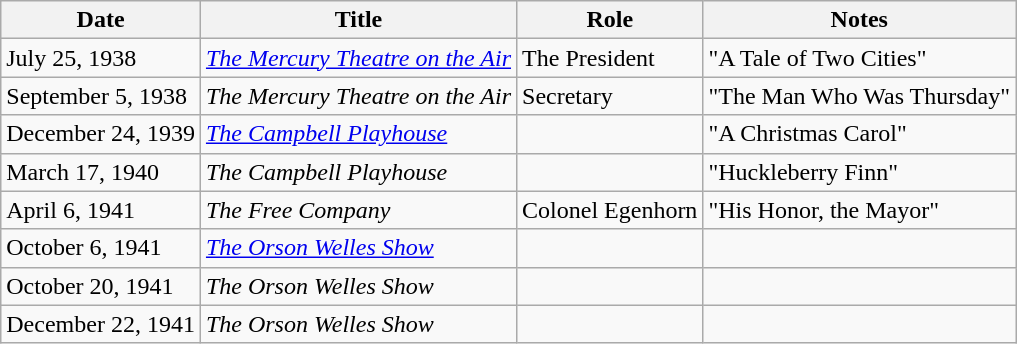<table class="wikitable">
<tr>
<th>Date</th>
<th>Title</th>
<th>Role</th>
<th>Notes</th>
</tr>
<tr>
<td>July 25, 1938</td>
<td><em><a href='#'>The Mercury Theatre on the Air</a></em></td>
<td>The President</td>
<td>"A Tale of Two Cities"</td>
</tr>
<tr>
<td>September 5, 1938</td>
<td><em>The Mercury Theatre on the Air</em></td>
<td>Secretary</td>
<td>"The Man Who Was Thursday"</td>
</tr>
<tr>
<td>December 24, 1939</td>
<td><em><a href='#'>The Campbell Playhouse</a></em></td>
<td></td>
<td>"A Christmas Carol"</td>
</tr>
<tr>
<td>March 17, 1940</td>
<td><em>The Campbell Playhouse</em></td>
<td></td>
<td>"Huckleberry Finn"</td>
</tr>
<tr>
<td>April 6, 1941</td>
<td><em>The Free Company</em></td>
<td>Colonel Egenhorn</td>
<td>"His Honor, the Mayor"</td>
</tr>
<tr>
<td>October 6, 1941</td>
<td><em><a href='#'>The Orson Welles Show</a></em></td>
<td></td>
<td></td>
</tr>
<tr>
<td>October 20, 1941</td>
<td><em>The Orson Welles Show</em></td>
<td></td>
<td></td>
</tr>
<tr>
<td>December 22, 1941</td>
<td><em>The Orson Welles Show</em></td>
<td></td>
<td></td>
</tr>
</table>
